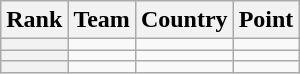<table class="wikitable sortable">
<tr>
<th>Rank</th>
<th>Team</th>
<th>Country</th>
<th>Point</th>
</tr>
<tr>
<th></th>
<td></td>
<td></td>
<td></td>
</tr>
<tr>
<th></th>
<td></td>
<td></td>
<td></td>
</tr>
<tr>
<th></th>
<td></td>
<td></td>
<td></td>
</tr>
</table>
